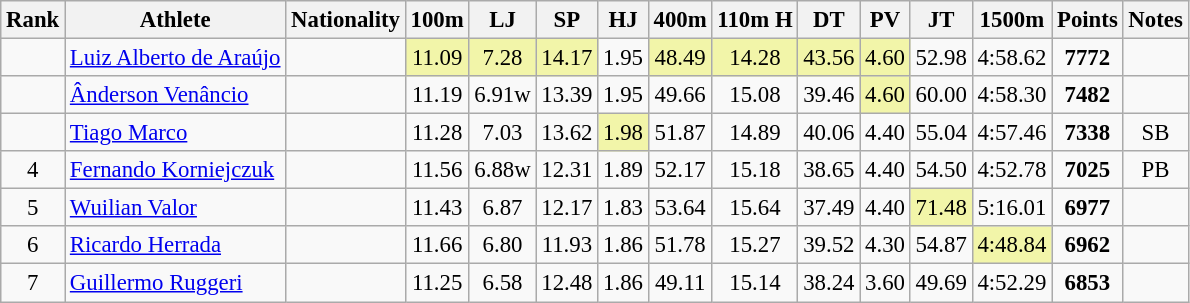<table class="wikitable sortable" style=" text-align:center;font-size:95%">
<tr>
<th>Rank</th>
<th>Athlete</th>
<th>Nationality</th>
<th>100m</th>
<th>LJ</th>
<th>SP</th>
<th>HJ</th>
<th>400m</th>
<th>110m H</th>
<th>DT</th>
<th>PV</th>
<th>JT</th>
<th>1500m</th>
<th>Points</th>
<th>Notes</th>
</tr>
<tr>
<td></td>
<td align=left><a href='#'>Luiz Alberto de Araújo</a></td>
<td align=left></td>
<td bgcolor=#F2F5A9>11.09</td>
<td bgcolor=#F2F5A9>7.28</td>
<td bgcolor=#F2F5A9>14.17</td>
<td>1.95</td>
<td bgcolor=#F2F5A9>48.49</td>
<td bgcolor=#F2F5A9>14.28</td>
<td bgcolor=#F2F5A9>43.56</td>
<td bgcolor=#F2F5A9>4.60</td>
<td>52.98</td>
<td>4:58.62</td>
<td><strong>7772</strong></td>
<td></td>
</tr>
<tr>
<td></td>
<td align=left><a href='#'>Ânderson Venâncio</a></td>
<td align=left></td>
<td>11.19</td>
<td>6.91w</td>
<td>13.39</td>
<td>1.95</td>
<td>49.66</td>
<td>15.08</td>
<td>39.46</td>
<td bgcolor=#F2F5A9>4.60</td>
<td>60.00</td>
<td>4:58.30</td>
<td><strong>7482</strong></td>
<td></td>
</tr>
<tr>
<td></td>
<td align=left><a href='#'>Tiago Marco</a></td>
<td align=left></td>
<td>11.28</td>
<td>7.03</td>
<td>13.62</td>
<td bgcolor=#F2F5A9>1.98</td>
<td>51.87</td>
<td>14.89</td>
<td>40.06</td>
<td>4.40</td>
<td>55.04</td>
<td>4:57.46</td>
<td><strong>7338</strong></td>
<td>SB</td>
</tr>
<tr>
<td>4</td>
<td align=left><a href='#'>Fernando Korniejczuk</a></td>
<td align=left></td>
<td>11.56</td>
<td>6.88w</td>
<td>12.31</td>
<td>1.89</td>
<td>52.17</td>
<td>15.18</td>
<td>38.65</td>
<td>4.40</td>
<td>54.50</td>
<td>4:52.78</td>
<td><strong>7025</strong></td>
<td>PB</td>
</tr>
<tr>
<td>5</td>
<td align=left><a href='#'>Wuilian Valor</a></td>
<td align=left></td>
<td>11.43</td>
<td>6.87</td>
<td>12.17</td>
<td>1.83</td>
<td>53.64</td>
<td>15.64</td>
<td>37.49</td>
<td>4.40</td>
<td bgcolor=#F2F5A9>71.48</td>
<td>5:16.01</td>
<td><strong>6977</strong></td>
<td></td>
</tr>
<tr>
<td>6</td>
<td align=left><a href='#'>Ricardo Herrada</a></td>
<td align=left></td>
<td>11.66</td>
<td>6.80</td>
<td>11.93</td>
<td>1.86</td>
<td>51.78</td>
<td>15.27</td>
<td>39.52</td>
<td>4.30</td>
<td>54.87</td>
<td bgcolor=#F2F5A9>4:48.84</td>
<td><strong>6962</strong></td>
<td></td>
</tr>
<tr>
<td>7</td>
<td align=left><a href='#'>Guillermo Ruggeri</a></td>
<td align=left></td>
<td>11.25</td>
<td>6.58</td>
<td>12.48</td>
<td>1.86</td>
<td>49.11</td>
<td>15.14</td>
<td>38.24</td>
<td>3.60</td>
<td>49.69</td>
<td>4:52.29</td>
<td><strong>6853</strong></td>
<td></td>
</tr>
</table>
